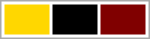<table style=" width: 100px; border: 1px solid #aaaaaa">
<tr>
<td style="background-color:gold"> </td>
<td style="background-color:black"> </td>
<td style="background-color:maroon"> </td>
</tr>
</table>
